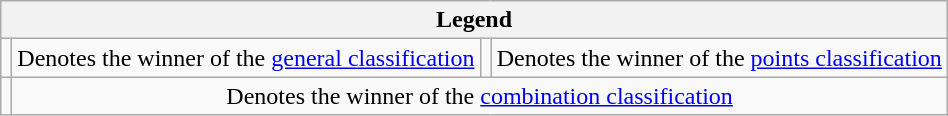<table class="wikitable">
<tr>
<th scope="col" colspan="4">Legend</th>
</tr>
<tr>
<td></td>
<td>Denotes the winner of the <a href='#'>general classification</a></td>
<td></td>
<td>Denotes the winner of the <a href='#'>points classification</a></td>
</tr>
<tr>
<td></td>
<td colspan="4" style="text-align:center;">Denotes the winner of the <a href='#'>combination classification</a></td>
</tr>
</table>
